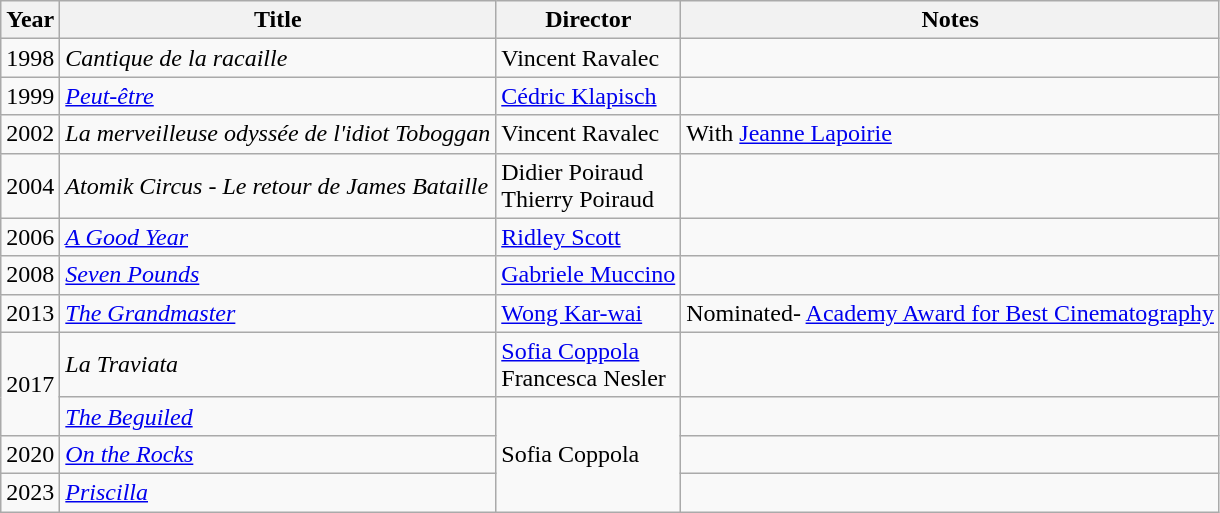<table class="wikitable">
<tr>
<th>Year</th>
<th>Title</th>
<th>Director</th>
<th>Notes</th>
</tr>
<tr>
<td>1998</td>
<td><em>Cantique de la racaille</em></td>
<td>Vincent Ravalec</td>
<td></td>
</tr>
<tr>
<td>1999</td>
<td><em><a href='#'>Peut-être</a></em></td>
<td><a href='#'>Cédric Klapisch</a></td>
<td></td>
</tr>
<tr>
<td>2002</td>
<td><em>La merveilleuse odyssée de l'idiot Toboggan</em></td>
<td>Vincent Ravalec</td>
<td>With <a href='#'>Jeanne Lapoirie</a></td>
</tr>
<tr>
<td>2004</td>
<td><em>Atomik Circus - Le retour de James Bataille</em></td>
<td>Didier Poiraud<br>Thierry Poiraud</td>
<td></td>
</tr>
<tr>
<td>2006</td>
<td><em><a href='#'>A Good Year</a></em></td>
<td><a href='#'>Ridley Scott</a></td>
<td></td>
</tr>
<tr>
<td>2008</td>
<td><em><a href='#'>Seven Pounds</a></em></td>
<td><a href='#'>Gabriele Muccino</a></td>
<td></td>
</tr>
<tr>
<td>2013</td>
<td><em><a href='#'>The Grandmaster</a></em></td>
<td><a href='#'>Wong Kar-wai</a></td>
<td>Nominated- <a href='#'>Academy Award for Best Cinematography</a></td>
</tr>
<tr>
<td rowspan=2>2017</td>
<td><em>La Traviata</em></td>
<td><a href='#'>Sofia Coppola</a><br>Francesca Nesler</td>
<td></td>
</tr>
<tr>
<td><em><a href='#'>The Beguiled</a></em></td>
<td rowspan=3>Sofia Coppola</td>
<td></td>
</tr>
<tr>
<td>2020</td>
<td><em><a href='#'>On the Rocks</a></em></td>
<td></td>
</tr>
<tr>
<td>2023</td>
<td><em><a href='#'>Priscilla</a></em></td>
<td></td>
</tr>
</table>
